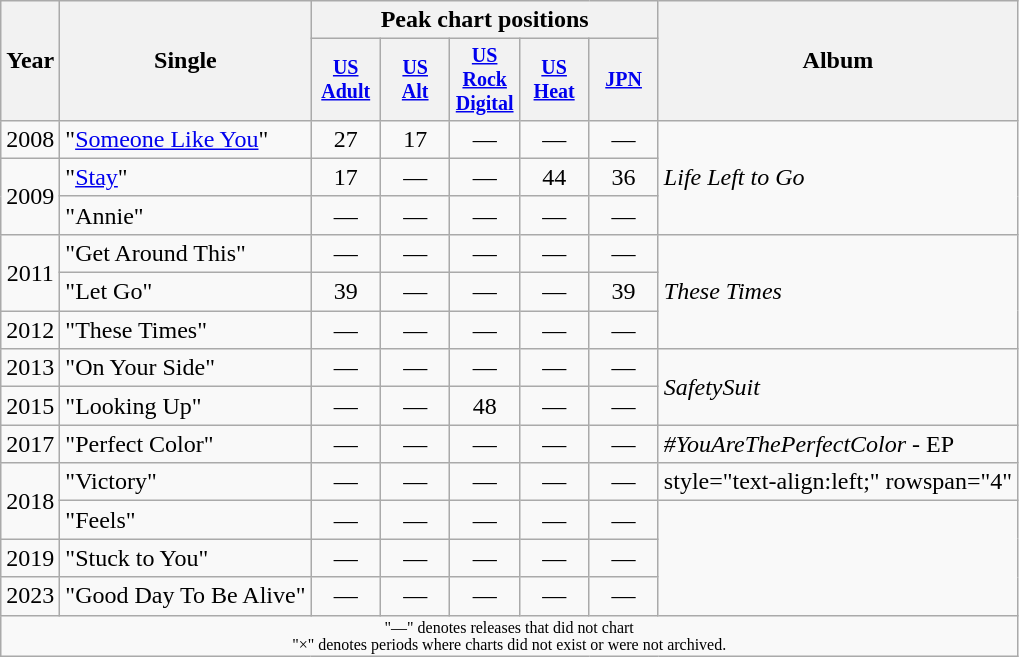<table class="wikitable" style="text-align:center;">
<tr>
<th rowspan="2">Year</th>
<th rowspan="2">Single</th>
<th colspan="5">Peak chart positions</th>
<th rowspan="2">Album</th>
</tr>
<tr style="font-size:smaller;">
<th style="width:40px;"><a href='#'>US<br>Adult</a></th>
<th style="width:40px;"><a href='#'>US<br>Alt</a></th>
<th style="width:40px;"><a href='#'>US<br>Rock<br>Digital</a></th>
<th style="width:40px;"><a href='#'>US<br>Heat</a></th>
<th style="width:40px;"><a href='#'>JPN</a></th>
</tr>
<tr>
<td>2008</td>
<td style="text-align:left;">"<a href='#'>Someone Like You</a>"</td>
<td>27</td>
<td>17</td>
<td>—</td>
<td>—</td>
<td>—</td>
<td style="text-align:left;" rowspan="3"><em>Life Left to Go</em></td>
</tr>
<tr>
<td rowspan="2">2009</td>
<td style="text-align:left;">"<a href='#'>Stay</a>"</td>
<td>17</td>
<td>—</td>
<td>—</td>
<td>44</td>
<td>36</td>
</tr>
<tr>
<td style="text-align:left;">"Annie"</td>
<td>—</td>
<td>—</td>
<td>—</td>
<td>—</td>
<td>—</td>
</tr>
<tr>
<td rowspan="2">2011</td>
<td style="text-align:left;">"Get Around This"</td>
<td>—</td>
<td>—</td>
<td>—</td>
<td>—</td>
<td>—</td>
<td style="text-align:left;" rowspan="3"><em>These Times</em></td>
</tr>
<tr>
<td style="text-align:left;">"Let Go"</td>
<td>39</td>
<td>—</td>
<td>—</td>
<td>—</td>
<td>39</td>
</tr>
<tr>
<td rowspan="1">2012</td>
<td style="text-align:left;">"These Times"</td>
<td>—</td>
<td>—</td>
<td>—</td>
<td>—</td>
<td>—</td>
</tr>
<tr>
<td rowspan="1">2013</td>
<td style="text-align:left;">"On Your Side"</td>
<td>—</td>
<td>—</td>
<td>—</td>
<td>—</td>
<td>—</td>
<td style="text-align:left;" rowspan="2"><em>SafetySuit</em></td>
</tr>
<tr>
<td>2015</td>
<td style="text-align:left;">"Looking Up"</td>
<td>—</td>
<td>—</td>
<td>48</td>
<td>—</td>
<td>—</td>
</tr>
<tr>
<td>2017</td>
<td style="text-align:left;">"Perfect Color"</td>
<td>—</td>
<td>—</td>
<td>—</td>
<td>—</td>
<td>—</td>
<td style="text-align:left;" rowspan="1"><em>#YouAreThePerfectColor</em> - EP</td>
</tr>
<tr>
<td rowspan="2">2018</td>
<td style="text-align:left;">"Victory"</td>
<td>—</td>
<td>—</td>
<td>—</td>
<td>—</td>
<td>—</td>
<td>style="text-align:left;" rowspan="4" </td>
</tr>
<tr>
<td style="text-align:left;">"Feels"</td>
<td>—</td>
<td>—</td>
<td>—</td>
<td>—</td>
<td>—</td>
</tr>
<tr>
<td>2019</td>
<td style="text-align:left;">"Stuck to You"</td>
<td>—</td>
<td>—</td>
<td>—</td>
<td>—</td>
<td>—</td>
</tr>
<tr>
<td>2023</td>
<td style="text-align:left;">"Good Day To Be Alive"</td>
<td>—</td>
<td>—</td>
<td>—</td>
<td>—</td>
<td>—</td>
</tr>
<tr>
<td colspan="10" style="font-size:8pt">"—" denotes releases that did not chart <br> "×" denotes periods where charts did not exist or were not archived.</td>
</tr>
</table>
